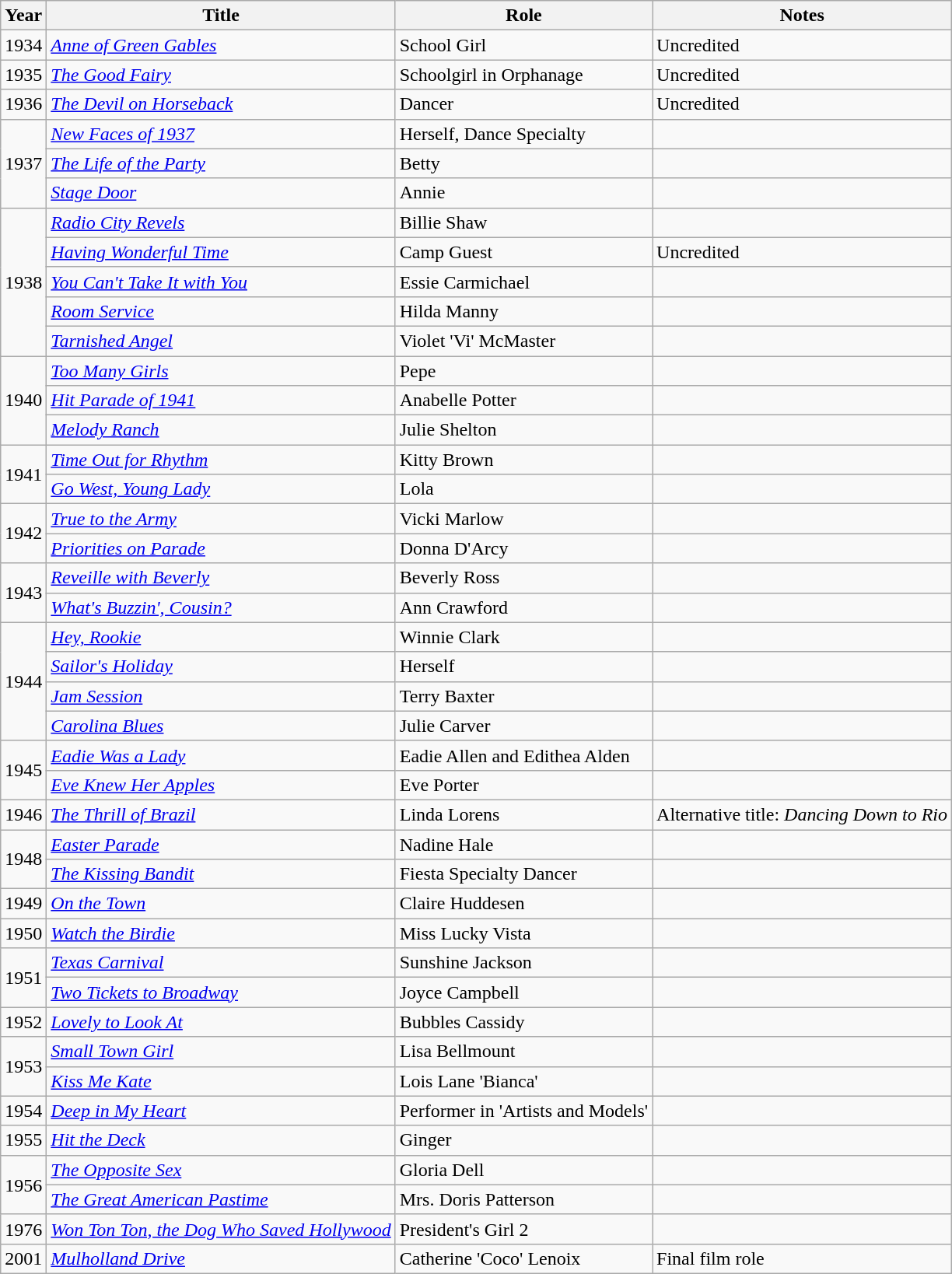<table class="wikitable sortable">
<tr>
<th>Year</th>
<th>Title</th>
<th>Role</th>
<th class="unsortable">Notes</th>
</tr>
<tr>
<td>1934</td>
<td><em><a href='#'>Anne of Green Gables</a></em></td>
<td>School Girl</td>
<td>Uncredited</td>
</tr>
<tr>
<td>1935</td>
<td><em><a href='#'>The Good Fairy</a></em></td>
<td>Schoolgirl in Orphanage</td>
<td>Uncredited</td>
</tr>
<tr>
<td>1936</td>
<td><em><a href='#'>The Devil on Horseback</a></em></td>
<td>Dancer</td>
<td>Uncredited</td>
</tr>
<tr>
<td rowspan=3>1937</td>
<td><em><a href='#'>New Faces of 1937</a></em></td>
<td>Herself, Dance Specialty</td>
<td></td>
</tr>
<tr>
<td><em><a href='#'>The Life of the Party</a></em></td>
<td>Betty</td>
<td></td>
</tr>
<tr>
<td><em><a href='#'>Stage Door</a></em></td>
<td>Annie</td>
<td></td>
</tr>
<tr>
<td rowspan=5>1938</td>
<td><em><a href='#'>Radio City Revels</a></em></td>
<td>Billie Shaw</td>
<td></td>
</tr>
<tr>
<td><em><a href='#'>Having Wonderful Time</a></em></td>
<td>Camp Guest</td>
<td>Uncredited</td>
</tr>
<tr>
<td><em><a href='#'>You Can't Take It with You</a></em></td>
<td>Essie Carmichael</td>
<td></td>
</tr>
<tr>
<td><em><a href='#'>Room Service</a></em></td>
<td>Hilda Manny</td>
<td></td>
</tr>
<tr>
<td><em><a href='#'>Tarnished Angel</a></em></td>
<td>Violet 'Vi' McMaster</td>
<td></td>
</tr>
<tr>
<td rowspan=3>1940</td>
<td><em><a href='#'>Too Many Girls</a></em></td>
<td>Pepe</td>
<td></td>
</tr>
<tr>
<td><em><a href='#'>Hit Parade of 1941</a></em></td>
<td>Anabelle Potter</td>
<td></td>
</tr>
<tr>
<td><em><a href='#'>Melody Ranch</a></em></td>
<td>Julie Shelton</td>
<td></td>
</tr>
<tr>
<td rowspan=2>1941</td>
<td><em><a href='#'>Time Out for Rhythm</a></em></td>
<td>Kitty Brown</td>
<td></td>
</tr>
<tr>
<td><em><a href='#'>Go West, Young Lady</a></em></td>
<td>Lola</td>
<td></td>
</tr>
<tr>
<td rowspan=2>1942</td>
<td><em><a href='#'>True to the Army</a></em></td>
<td>Vicki Marlow</td>
<td></td>
</tr>
<tr>
<td><em><a href='#'>Priorities on Parade</a></em></td>
<td>Donna D'Arcy</td>
<td></td>
</tr>
<tr>
<td rowspan=2>1943</td>
<td><em><a href='#'>Reveille with Beverly</a></em></td>
<td>Beverly Ross</td>
<td></td>
</tr>
<tr>
<td><em><a href='#'>What's Buzzin', Cousin?</a></em></td>
<td>Ann Crawford</td>
<td></td>
</tr>
<tr>
<td rowspan=4>1944</td>
<td><em><a href='#'>Hey, Rookie</a></em></td>
<td>Winnie Clark</td>
<td></td>
</tr>
<tr>
<td><em><a href='#'>Sailor's Holiday</a></em></td>
<td>Herself</td>
<td></td>
</tr>
<tr>
<td><em><a href='#'>Jam Session</a></em></td>
<td>Terry Baxter</td>
<td></td>
</tr>
<tr>
<td><em><a href='#'>Carolina Blues</a></em></td>
<td>Julie Carver</td>
<td></td>
</tr>
<tr>
<td rowspan=2>1945</td>
<td><em><a href='#'>Eadie Was a Lady</a></em></td>
<td>Eadie Allen and Edithea Alden</td>
<td></td>
</tr>
<tr>
<td><em><a href='#'>Eve Knew Her Apples</a></em></td>
<td>Eve Porter</td>
<td></td>
</tr>
<tr>
<td>1946</td>
<td><em><a href='#'>The Thrill of Brazil</a></em></td>
<td>Linda Lorens</td>
<td>Alternative title: <em>Dancing Down to Rio</em></td>
</tr>
<tr>
<td rowspan=2>1948</td>
<td><em><a href='#'>Easter Parade</a></em></td>
<td>Nadine Hale</td>
<td></td>
</tr>
<tr>
<td><em><a href='#'>The Kissing Bandit</a></em></td>
<td>Fiesta Specialty Dancer</td>
<td></td>
</tr>
<tr>
<td>1949</td>
<td><em><a href='#'>On the Town</a></em></td>
<td>Claire Huddesen</td>
<td></td>
</tr>
<tr>
<td>1950</td>
<td><em><a href='#'>Watch the Birdie</a></em></td>
<td>Miss Lucky Vista</td>
<td></td>
</tr>
<tr>
<td rowspan=2>1951</td>
<td><em><a href='#'>Texas Carnival</a></em></td>
<td>Sunshine Jackson</td>
<td></td>
</tr>
<tr>
<td><em><a href='#'>Two Tickets to Broadway</a></em></td>
<td>Joyce Campbell</td>
<td></td>
</tr>
<tr>
<td>1952</td>
<td><em><a href='#'>Lovely to Look At</a></em></td>
<td>Bubbles Cassidy</td>
<td></td>
</tr>
<tr>
<td rowspan=2>1953</td>
<td><em><a href='#'>Small Town Girl</a></em></td>
<td>Lisa Bellmount</td>
<td></td>
</tr>
<tr>
<td><em><a href='#'>Kiss Me Kate</a></em></td>
<td>Lois Lane 'Bianca'</td>
<td></td>
</tr>
<tr>
<td>1954</td>
<td><em><a href='#'>Deep in My Heart</a></em></td>
<td>Performer in 'Artists and Models'</td>
<td></td>
</tr>
<tr>
<td>1955</td>
<td><em><a href='#'>Hit the Deck</a></em></td>
<td>Ginger</td>
<td></td>
</tr>
<tr>
<td rowspan=2>1956</td>
<td><em><a href='#'>The Opposite Sex</a></em></td>
<td>Gloria Dell</td>
<td></td>
</tr>
<tr>
<td><em><a href='#'>The Great American Pastime</a></em></td>
<td>Mrs. Doris Patterson</td>
<td></td>
</tr>
<tr>
<td>1976</td>
<td><em><a href='#'>Won Ton Ton, the Dog Who Saved Hollywood</a></em></td>
<td>President's Girl 2</td>
<td></td>
</tr>
<tr>
<td>2001</td>
<td><em><a href='#'>Mulholland Drive</a></em></td>
<td>Catherine 'Coco' Lenoix</td>
<td>Final film role</td>
</tr>
</table>
